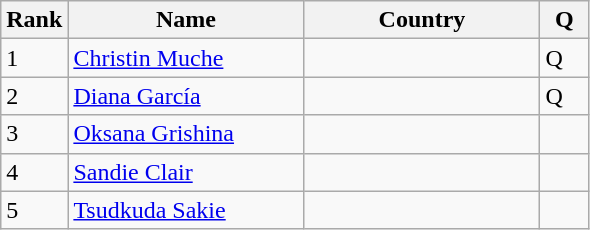<table class="wikitable">
<tr>
<th width=20>Rank</th>
<th width=150>Name</th>
<th width=150>Country</th>
<th width=25>Q</th>
</tr>
<tr>
<td>1</td>
<td><a href='#'>Christin Muche</a></td>
<td></td>
<td>Q</td>
</tr>
<tr>
<td>2</td>
<td><a href='#'>Diana García</a></td>
<td></td>
<td>Q</td>
</tr>
<tr>
<td>3</td>
<td><a href='#'>Oksana Grishina</a></td>
<td></td>
<td></td>
</tr>
<tr>
<td>4</td>
<td><a href='#'>Sandie Clair</a></td>
<td></td>
<td></td>
</tr>
<tr>
<td>5</td>
<td><a href='#'>Tsudkuda Sakie</a></td>
<td></td>
<td></td>
</tr>
</table>
